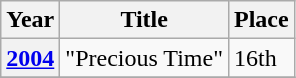<table class="wikitable plainrowheaders sortable">
<tr>
<th scope="col">Year</th>
<th scope="col">Title</th>
<th scope="col">Place</th>
</tr>
<tr>
<th scope="row"><a href='#'>2004</a></th>
<td>"Precious Time"</td>
<td>16th</td>
</tr>
<tr>
</tr>
</table>
